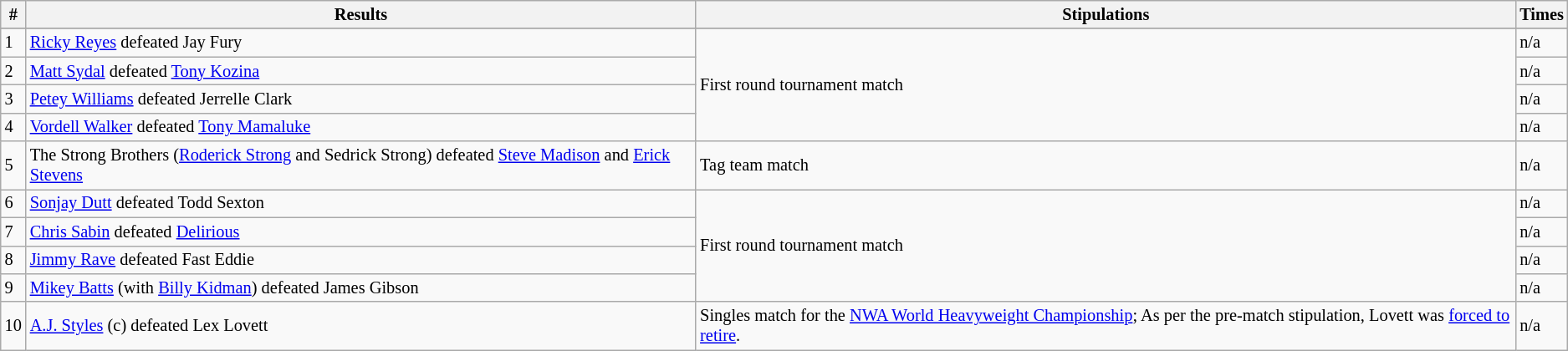<table style="font-size: 85%" class="wikitable sortable">
<tr>
<th><strong>#</strong></th>
<th><strong>Results</strong></th>
<th><strong>Stipulations</strong></th>
<th><strong>Times</strong></th>
</tr>
<tr>
</tr>
<tr>
<td>1</td>
<td><a href='#'>Ricky Reyes</a> defeated Jay Fury</td>
<td rowspan="4">First round tournament match</td>
<td>n/a</td>
</tr>
<tr>
<td>2</td>
<td><a href='#'>Matt Sydal</a> defeated <a href='#'>Tony Kozina</a></td>
<td>n/a</td>
</tr>
<tr>
<td>3</td>
<td><a href='#'>Petey Williams</a> defeated Jerrelle Clark</td>
<td>n/a</td>
</tr>
<tr>
<td>4</td>
<td><a href='#'>Vordell Walker</a> defeated <a href='#'>Tony Mamaluke</a></td>
<td>n/a</td>
</tr>
<tr>
<td>5</td>
<td>The Strong Brothers (<a href='#'>Roderick Strong</a> and Sedrick Strong) defeated <a href='#'>Steve Madison</a> and <a href='#'>Erick Stevens</a></td>
<td>Tag team match</td>
<td>n/a</td>
</tr>
<tr>
<td>6</td>
<td><a href='#'>Sonjay Dutt</a> defeated Todd Sexton</td>
<td rowspan="4">First round tournament match</td>
<td>n/a</td>
</tr>
<tr>
<td>7</td>
<td><a href='#'>Chris Sabin</a> defeated <a href='#'>Delirious</a></td>
<td>n/a</td>
</tr>
<tr>
<td>8</td>
<td><a href='#'>Jimmy Rave</a> defeated Fast Eddie</td>
<td>n/a</td>
</tr>
<tr>
<td>9</td>
<td><a href='#'>Mikey Batts</a> (with <a href='#'>Billy Kidman</a>) defeated James Gibson</td>
<td>n/a</td>
</tr>
<tr>
<td>10</td>
<td><a href='#'>A.J. Styles</a> (c) defeated Lex Lovett</td>
<td>Singles match for the <a href='#'>NWA World Heavyweight Championship</a>; As per the pre-match stipulation, Lovett was <a href='#'>forced to retire</a>.</td>
<td>n/a</td>
</tr>
</table>
